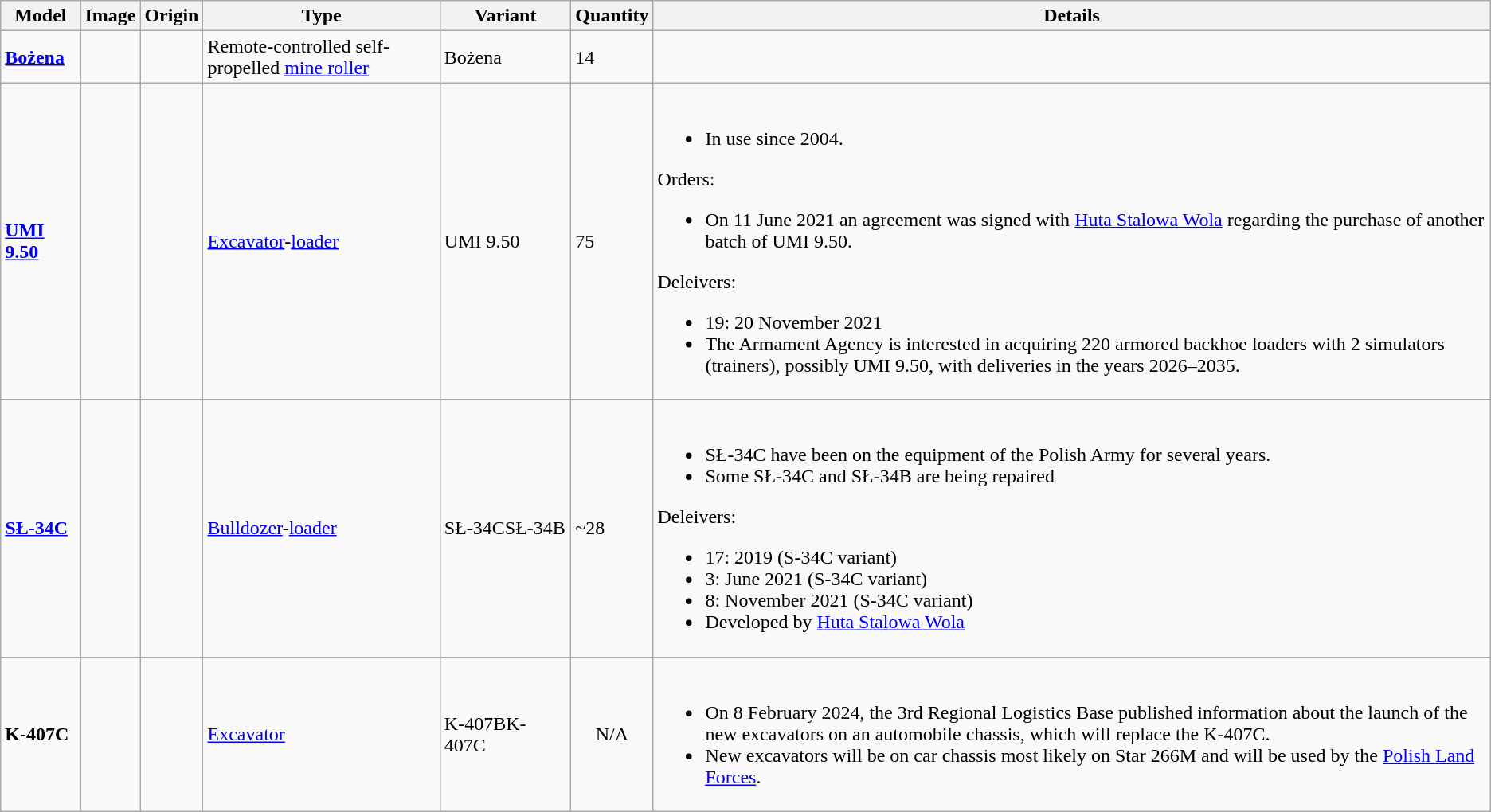<table class="wikitable">
<tr>
<th>Model</th>
<th>Image</th>
<th>Origin</th>
<th>Type</th>
<th>Variant</th>
<th>Quantity</th>
<th>Details</th>
</tr>
<tr>
<td><strong><a href='#'>Bożena</a></strong></td>
<td></td>
<td><small></small> <small></small></td>
<td>Remote-controlled self-propelled <a href='#'>mine roller</a></td>
<td>Bożena</td>
<td>14</td>
<td></td>
</tr>
<tr>
<td><strong><a href='#'>UMI 9.50</a></strong></td>
<td></td>
<td><small></small></td>
<td><a href='#'>Excavator</a>-<a href='#'>loader</a></td>
<td>UMI 9.50</td>
<td>75</td>
<td><br><ul><li>In use since 2004.</li></ul>Orders:<ul><li>On 11 June 2021 an agreement was signed with <a href='#'>Huta Stalowa Wola</a> regarding the purchase of another batch of UMI 9.50.</li></ul>Deleivers:<ul><li>19: 20 November 2021</li><li>The Armament Agency is interested in acquiring 220 armored backhoe loaders with 2 simulators (trainers), possibly UMI 9.50, with deliveries in the years 2026–2035.</li></ul></td>
</tr>
<tr>
<td><strong><a href='#'>SŁ-34C</a></strong></td>
<td></td>
<td><small></small></td>
<td><a href='#'>Bulldozer</a>-<a href='#'>loader</a></td>
<td>SŁ-34CSŁ-34B</td>
<td>~28</td>
<td><br><ul><li>SŁ-34C have been on the equipment of the Polish Army for several years.</li><li>Some SŁ-34C and SŁ-34B are being repaired</li></ul>Deleivers:<ul><li>17: 2019 (S-34C variant)</li><li>3: June 2021 (S-34C variant)</li><li>8: November 2021 (S-34C variant)</li><li>Developed by <a href='#'>Huta Stalowa Wola</a></li></ul></td>
</tr>
<tr>
<td><strong>K-407C</strong></td>
<td></td>
<td><small></small></td>
<td><a href='#'>Excavator</a></td>
<td>K-407BK-407C</td>
<td style="text-align: center;">N/A</td>
<td><br><ul><li>On 8 February 2024, the 3rd Regional Logistics Base published information about the launch of the new excavators on an automobile chassis, which will replace the K-407C.</li><li>New excavators will be on  car chassis most likely on  Star 266M and will be used by the <a href='#'>Polish Land Forces</a>.</li></ul></td>
</tr>
</table>
